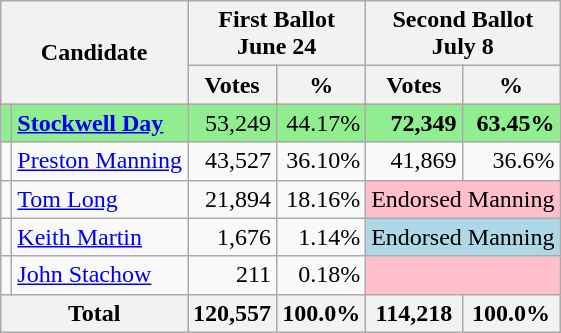<table class="wikitable">
<tr>
<th rowspan="2" colspan="2">Candidate</th>
<th colspan="2">First Ballot<br>June 24</th>
<th colspan="2">Second Ballot<br>July 8</th>
</tr>
<tr>
<th>Votes</th>
<th>%</th>
<th>Votes</th>
<th>%</th>
</tr>
<tr style="background:lightgreen;">
<td></td>
<td><strong><a href='#'>Stockwell Day</a></strong></td>
<td align="right">53,249</td>
<td align="right">44.17%</td>
<td align="right"><strong>72,349</strong></td>
<td align="right"><strong>63.45%</strong></td>
</tr>
<tr>
<td></td>
<td><a href='#'>Preston Manning</a></td>
<td align="right">43,527</td>
<td align="right">36.10%</td>
<td align="right">41,869</td>
<td align="right">36.6%</td>
</tr>
<tr>
<td></td>
<td><a href='#'>Tom Long</a></td>
<td align="right">21,894</td>
<td align="right">18.16%</td>
<td style="text-align:center; background:pink;" colspan="2">Endorsed Manning</td>
</tr>
<tr>
<td></td>
<td><a href='#'>Keith Martin</a></td>
<td align="right">1,676</td>
<td align="right">1.14%</td>
<td style="text-align:center; background:lightblue;" colspan="2">Endorsed Manning</td>
</tr>
<tr>
<td></td>
<td><a href='#'>John Stachow</a></td>
<td align="right">211</td>
<td align="right">0.18%</td>
<td style="text-align:center; background:pink;" colspan="2"></td>
</tr>
<tr>
<th colspan="2">Total</th>
<th align="right">120,557</th>
<th align="right">100.0%</th>
<th align="right">114,218</th>
<th align="right">100.0%</th>
</tr>
</table>
